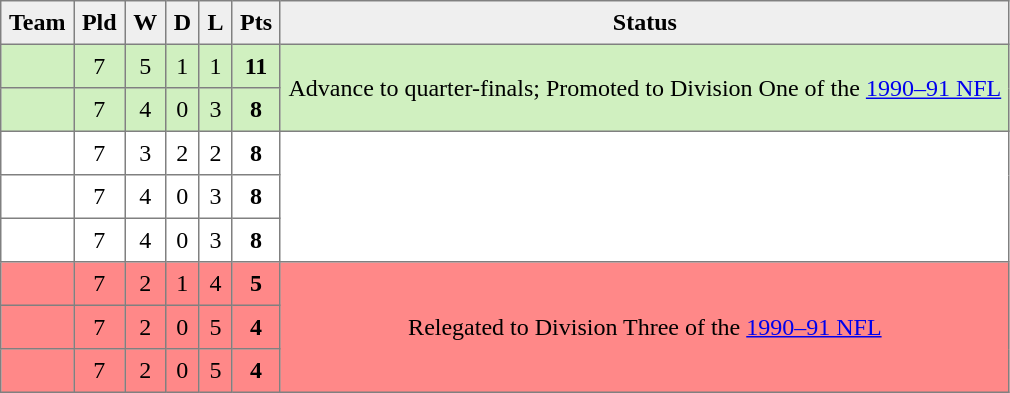<table style=border-collapse:collapse border=1 cellspacing=0 cellpadding=5>
<tr align=center bgcolor=#efefef>
<th>Team</th>
<th>Pld</th>
<th>W</th>
<th>D</th>
<th>L</th>
<th>Pts</th>
<th>Status</th>
</tr>
<tr align=center style="background:#D0F0C0;">
<td style="text-align:left;"> </td>
<td>7</td>
<td>5</td>
<td>1</td>
<td>1</td>
<td><strong>11</strong></td>
<td rowspan=2>Advance to quarter-finals; Promoted to Division One of the <a href='#'>1990–91 NFL</a></td>
</tr>
<tr align=center style="background:#D0F0C0;">
<td style="text-align:left;"> </td>
<td>7</td>
<td>4</td>
<td>0</td>
<td>3</td>
<td><strong>8</strong></td>
</tr>
<tr align=center style="background:#FFFFFF;">
<td style="text-align:left;"> </td>
<td>7</td>
<td>3</td>
<td>2</td>
<td>2</td>
<td><strong>8</strong></td>
<td rowspan=3></td>
</tr>
<tr align=center style="background:#FFFFFF;">
<td style="text-align:left;"> </td>
<td>7</td>
<td>4</td>
<td>0</td>
<td>3</td>
<td><strong>8</strong></td>
</tr>
<tr align=center style="background:#FFFFFF;">
<td style="text-align:left;"> </td>
<td>7</td>
<td>4</td>
<td>0</td>
<td>3</td>
<td><strong>8</strong></td>
</tr>
<tr align=center style="background:#FF8888;">
<td style="text-align:left;"> </td>
<td>7</td>
<td>2</td>
<td>1</td>
<td>4</td>
<td><strong>5</strong></td>
<td rowspan=3>Relegated to Division Three of the <a href='#'>1990–91 NFL</a></td>
</tr>
<tr align=center style="background:#FF8888;">
<td style="text-align:left;"> </td>
<td>7</td>
<td>2</td>
<td>0</td>
<td>5</td>
<td><strong>4</strong></td>
</tr>
<tr align=center style="background:#FF8888;">
<td style="text-align:left;"> </td>
<td>7</td>
<td>2</td>
<td>0</td>
<td>5</td>
<td><strong>4</strong></td>
</tr>
</table>
